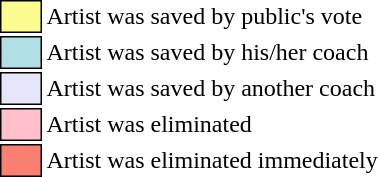<table class="toccolours" style="font-size: 100%; white-space: nowrap;">
<tr>
<td style="background:#FDFC8F; border:1px solid black;">      </td>
<td>Artist was saved by public's vote</td>
</tr>
<tr>
<td style="background:#B0E0E6; border:1px solid black;">      </td>
<td>Artist was saved by his/her coach</td>
</tr>
<tr>
<td style="background:#E6E6FA; border: 1px solid black">      </td>
<td>Artist was saved by another coach</td>
</tr>
<tr>
<td style="background:#FFC0CB; border:1px solid black;">      </td>
<td>Artist was eliminated</td>
</tr>
<tr>
<td style="background:#FA8072; border: 1px solid black">      </td>
<td>Artist was eliminated immediately</td>
</tr>
</table>
